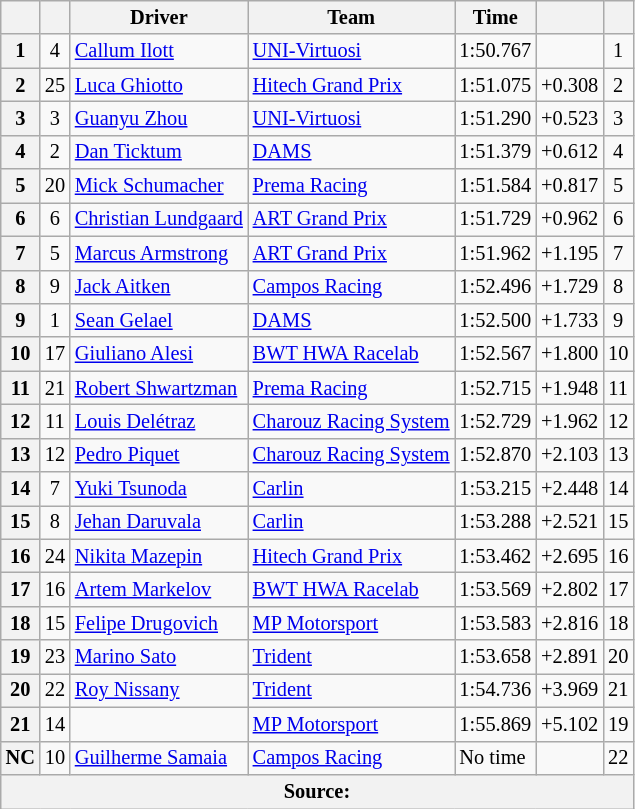<table class="wikitable" style="font-size:85%">
<tr>
<th scope="col"></th>
<th scope="col"></th>
<th scope="col">Driver</th>
<th scope="col">Team</th>
<th scope="col">Time</th>
<th scope="col"></th>
<th scope="col"></th>
</tr>
<tr>
<th scope="row">1</th>
<td align="center">4</td>
<td> <a href='#'>Callum Ilott</a></td>
<td><a href='#'>UNI-Virtuosi</a></td>
<td>1:50.767</td>
<td align="center"></td>
<td align="center">1</td>
</tr>
<tr>
<th scope="row">2</th>
<td align="center">25</td>
<td> <a href='#'>Luca Ghiotto</a></td>
<td><a href='#'>Hitech Grand Prix</a></td>
<td>1:51.075</td>
<td align="center">+0.308</td>
<td align="center">2</td>
</tr>
<tr>
<th scope="row">3</th>
<td align="center">3</td>
<td> <a href='#'>Guanyu Zhou</a></td>
<td><a href='#'>UNI-Virtuosi</a></td>
<td>1:51.290</td>
<td align="center">+0.523</td>
<td align="center">3</td>
</tr>
<tr>
<th scope="row">4</th>
<td align="center">2</td>
<td> <a href='#'>Dan Ticktum</a></td>
<td><a href='#'>DAMS</a></td>
<td>1:51.379</td>
<td align="center">+0.612</td>
<td align="center">4</td>
</tr>
<tr>
<th scope="row">5</th>
<td align="center">20</td>
<td> <a href='#'>Mick Schumacher</a></td>
<td><a href='#'>Prema Racing</a></td>
<td>1:51.584</td>
<td align="center">+0.817</td>
<td align="center">5</td>
</tr>
<tr>
<th scope="row">6</th>
<td align="center">6</td>
<td> <a href='#'>Christian Lundgaard</a></td>
<td><a href='#'>ART Grand Prix</a></td>
<td>1:51.729</td>
<td align="center">+0.962</td>
<td align="center">6</td>
</tr>
<tr>
<th scope="row">7</th>
<td align="center">5</td>
<td> <a href='#'>Marcus Armstrong</a></td>
<td><a href='#'>ART Grand Prix</a></td>
<td>1:51.962</td>
<td align="center">+1.195</td>
<td align="center">7</td>
</tr>
<tr>
<th scope="row">8</th>
<td align="center">9</td>
<td> <a href='#'>Jack Aitken</a></td>
<td><a href='#'>Campos Racing</a></td>
<td>1:52.496</td>
<td align="center">+1.729</td>
<td align="center">8</td>
</tr>
<tr>
<th scope="row">9</th>
<td align="center">1</td>
<td> <a href='#'>Sean Gelael</a></td>
<td><a href='#'>DAMS</a></td>
<td>1:52.500</td>
<td align="center">+1.733</td>
<td align="center">9</td>
</tr>
<tr>
<th scope="row">10</th>
<td align="center">17</td>
<td> <a href='#'>Giuliano Alesi</a></td>
<td><a href='#'>BWT HWA Racelab</a></td>
<td>1:52.567</td>
<td align="center">+1.800</td>
<td align="center">10</td>
</tr>
<tr>
<th scope="row">11</th>
<td align="center">21</td>
<td> <a href='#'>Robert Shwartzman</a></td>
<td><a href='#'>Prema Racing</a></td>
<td>1:52.715</td>
<td align="center">+1.948</td>
<td align="center">11</td>
</tr>
<tr>
<th scope="row">12</th>
<td align="center">11</td>
<td> <a href='#'>Louis Delétraz</a></td>
<td><a href='#'>Charouz Racing System</a></td>
<td>1:52.729</td>
<td align="center">+1.962</td>
<td align="center">12</td>
</tr>
<tr>
<th scope="row">13</th>
<td align="center">12</td>
<td> <a href='#'>Pedro Piquet</a></td>
<td><a href='#'>Charouz Racing System</a></td>
<td>1:52.870</td>
<td align="center">+2.103</td>
<td align="center">13</td>
</tr>
<tr>
<th scope="row">14</th>
<td align="center">7</td>
<td> <a href='#'>Yuki Tsunoda</a></td>
<td><a href='#'>Carlin</a></td>
<td>1:53.215</td>
<td align="center">+2.448</td>
<td align="center">14</td>
</tr>
<tr>
<th scope="row">15</th>
<td align="center">8</td>
<td> <a href='#'>Jehan Daruvala</a></td>
<td><a href='#'>Carlin</a></td>
<td>1:53.288</td>
<td align="center">+2.521</td>
<td align="center">15</td>
</tr>
<tr>
<th scope="row">16</th>
<td align="center">24</td>
<td> <a href='#'>Nikita Mazepin</a></td>
<td><a href='#'>Hitech Grand Prix</a></td>
<td>1:53.462</td>
<td align="center">+2.695</td>
<td align="center">16</td>
</tr>
<tr>
<th scope="row">17</th>
<td align="center">16</td>
<td> <a href='#'>Artem Markelov</a></td>
<td><a href='#'>BWT HWA Racelab</a></td>
<td>1:53.569</td>
<td align="center">+2.802</td>
<td align="center">17</td>
</tr>
<tr>
<th>18</th>
<td align="center">15</td>
<td> <a href='#'>Felipe Drugovich</a></td>
<td><a href='#'>MP Motorsport</a></td>
<td>1:53.583</td>
<td align="center">+2.816</td>
<td align="center">18</td>
</tr>
<tr>
<th>19</th>
<td align="center">23</td>
<td> <a href='#'>Marino Sato</a></td>
<td><a href='#'>Trident</a></td>
<td>1:53.658</td>
<td align="center">+2.891</td>
<td align="center">20</td>
</tr>
<tr>
<th>20</th>
<td align="center">22</td>
<td> <a href='#'>Roy Nissany</a></td>
<td><a href='#'>Trident</a></td>
<td>1:54.736</td>
<td align="center">+3.969</td>
<td align="center">21</td>
</tr>
<tr>
<th>21</th>
<td align="center">14</td>
<td></td>
<td><a href='#'>MP Motorsport</a></td>
<td>1:55.869</td>
<td align="center">+5.102</td>
<td align="center">19</td>
</tr>
<tr>
<th>NC</th>
<td align="center">10</td>
<td> <a href='#'>Guilherme Samaia</a></td>
<td><a href='#'>Campos Racing</a></td>
<td>No time</td>
<td align="center"></td>
<td align="center">22</td>
</tr>
<tr>
<th colspan="7">Source:</th>
</tr>
</table>
